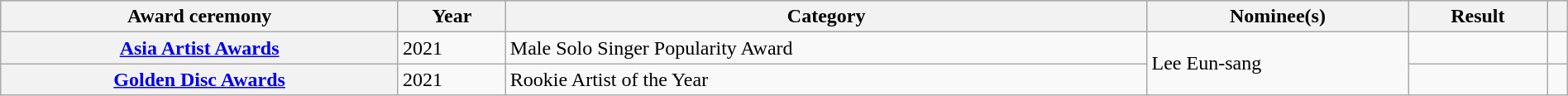<table class="wikitable sortable plainrowheaders" style="width: 100%;">
<tr style="background:#ccc; text-align:center;">
<th scope="col">Award ceremony</th>
<th scope="col">Year</th>
<th scope="col">Category</th>
<th scope="col">Nominee(s)</th>
<th scope="col">Result</th>
<th scope="col" class="unsortable"></th>
</tr>
<tr>
<th scope="row"><a href='#'>Asia Artist Awards</a></th>
<td>2021</td>
<td>Male Solo Singer Popularity Award</td>
<td rowspan="2">Lee Eun-sang</td>
<td></td>
<td></td>
</tr>
<tr>
<th scope="row"><a href='#'>Golden Disc Awards</a></th>
<td>2021</td>
<td>Rookie Artist of the Year</td>
<td></td>
<td></td>
</tr>
</table>
